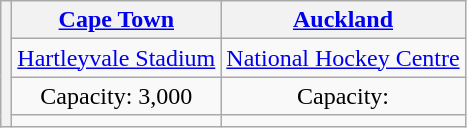<table class="wikitable" style="text-align:center">
<tr>
<th rowspan="4"></th>
<th><a href='#'>Cape Town</a></th>
<th><a href='#'>Auckland</a></th>
</tr>
<tr>
<td><a href='#'>Hartleyvale Stadium</a></td>
<td><a href='#'>National Hockey Centre</a></td>
</tr>
<tr>
<td>Capacity: 3,000</td>
<td>Capacity:</td>
</tr>
<tr>
<td></td>
<td></td>
</tr>
</table>
